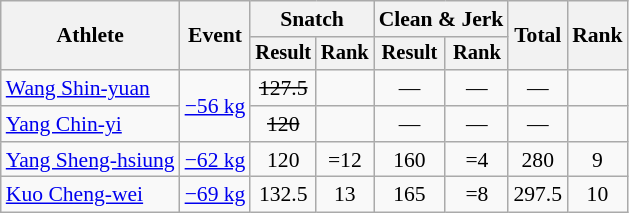<table class="wikitable" style="font-size:90%">
<tr>
<th rowspan="2">Athlete</th>
<th rowspan="2">Event</th>
<th colspan="2">Snatch</th>
<th colspan="2">Clean & Jerk</th>
<th rowspan="2">Total</th>
<th rowspan="2">Rank</th>
</tr>
<tr style="font-size:95%">
<th>Result</th>
<th>Rank</th>
<th>Result</th>
<th>Rank</th>
</tr>
<tr align=center>
<td align=left><a href='#'>Wang Shin-yuan</a></td>
<td align=left rowspan=2><a href='#'>−56 kg</a></td>
<td><s>127.5</s></td>
<td></td>
<td>—</td>
<td>—</td>
<td>—</td>
<td></td>
</tr>
<tr align=center>
<td align=left><a href='#'>Yang Chin-yi</a></td>
<td><s>120</s></td>
<td></td>
<td>—</td>
<td>—</td>
<td>—</td>
<td></td>
</tr>
<tr align=center>
<td align=left><a href='#'>Yang Sheng-hsiung</a></td>
<td align=left><a href='#'>−62 kg</a></td>
<td>120</td>
<td>=12</td>
<td>160</td>
<td>=4</td>
<td>280</td>
<td>9</td>
</tr>
<tr align=center>
<td align=left><a href='#'>Kuo Cheng-wei</a></td>
<td align=left><a href='#'>−69 kg</a></td>
<td>132.5</td>
<td>13</td>
<td>165</td>
<td>=8</td>
<td>297.5</td>
<td>10</td>
</tr>
</table>
